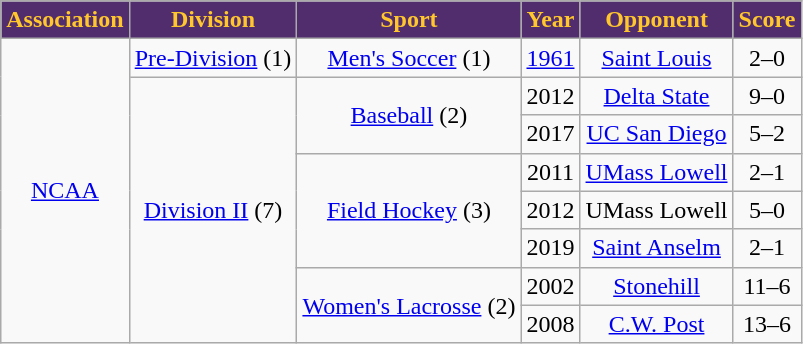<table class="wikitable" style="text-align:center">
<tr>
<th style="background:#512D6D; color:#FFC72C;">Association</th>
<th style="background:#512D6D; color:#FFC72C;">Division</th>
<th style="background:#512D6D; color:#FFC72C;">Sport</th>
<th style="background:#512D6D; color:#FFC72C;">Year</th>
<th style="background:#512D6D; color:#FFC72C;">Opponent</th>
<th style="background:#512D6D; color:#FFC72C">Score</th>
</tr>
<tr align="center">
<td rowspan="8"><a href='#'>NCAA</a></td>
<td rowspan="1"><a href='#'>Pre-Division</a> (1)</td>
<td><a href='#'>Men's Soccer</a> (1)</td>
<td><a href='#'>1961</a></td>
<td><a href='#'>Saint Louis</a></td>
<td>2–0</td>
</tr>
<tr align="center">
<td rowspan="7"><a href='#'>Division II</a> (7)</td>
<td rowspan="2"><a href='#'>Baseball</a> (2)</td>
<td>2012</td>
<td><a href='#'>Delta State</a></td>
<td>9–0</td>
</tr>
<tr align="center">
<td>2017</td>
<td><a href='#'>UC San Diego</a></td>
<td>5–2</td>
</tr>
<tr align="center">
<td rowspan="3"><a href='#'>Field Hockey</a> (3)</td>
<td>2011</td>
<td><a href='#'>UMass Lowell</a></td>
<td>2–1</td>
</tr>
<tr align="center">
<td>2012</td>
<td>UMass Lowell</td>
<td>5–0</td>
</tr>
<tr align="center">
<td>2019</td>
<td><a href='#'>Saint Anselm</a></td>
<td>2–1</td>
</tr>
<tr align="center">
<td rowspan="2"><a href='#'>Women's Lacrosse</a> (2)</td>
<td>2002</td>
<td><a href='#'>Stonehill</a></td>
<td>11–6</td>
</tr>
<tr align="center">
<td>2008</td>
<td><a href='#'>C.W. Post</a></td>
<td>13–6</td>
</tr>
</table>
